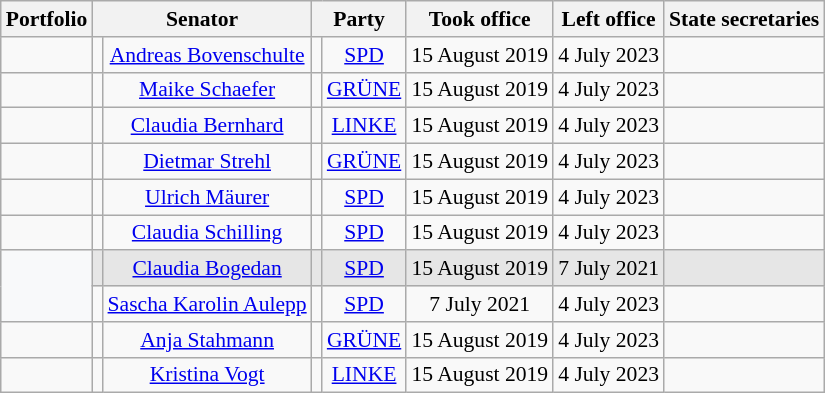<table class=wikitable style="text-align:center; font-size:90%">
<tr>
<th>Portfolio</th>
<th colspan=2>Senator</th>
<th colspan=2>Party</th>
<th>Took office</th>
<th>Left office</th>
<th>State secretaries</th>
</tr>
<tr>
<td></td>
<td></td>
<td><a href='#'>Andreas Bovenschulte</a><br></td>
<td bgcolor=></td>
<td><a href='#'>SPD</a></td>
<td>15 August 2019</td>
<td>4 July 2023</td>
<td></td>
</tr>
<tr>
<td></td>
<td></td>
<td><a href='#'>Maike Schaefer</a><br></td>
<td bgcolor=></td>
<td><a href='#'>GRÜNE</a></td>
<td>15 August 2019</td>
<td>4 July 2023</td>
<td></td>
</tr>
<tr>
<td></td>
<td></td>
<td><a href='#'>Claudia Bernhard</a><br></td>
<td bgcolor=></td>
<td><a href='#'>LINKE</a></td>
<td>15 August 2019</td>
<td>4 July 2023</td>
<td></td>
</tr>
<tr>
<td></td>
<td></td>
<td><a href='#'>Dietmar Strehl</a><br></td>
<td bgcolor=></td>
<td><a href='#'>GRÜNE</a></td>
<td>15 August 2019</td>
<td>4 July 2023</td>
<td></td>
</tr>
<tr>
<td></td>
<td></td>
<td><a href='#'>Ulrich Mäurer</a><br></td>
<td bgcolor=></td>
<td><a href='#'>SPD</a></td>
<td>15 August 2019</td>
<td>4 July 2023</td>
<td></td>
</tr>
<tr>
<td></td>
<td></td>
<td><a href='#'>Claudia Schilling</a><br></td>
<td bgcolor=></td>
<td><a href='#'>SPD</a></td>
<td>15 August 2019</td>
<td>4 July 2023</td>
<td></td>
</tr>
<tr style="background-color:#E6E6E6">
<td rowspan=2 style="background-color:#F8F9FA"></td>
<td></td>
<td><a href='#'>Claudia Bogedan</a><br></td>
<td bgcolor=></td>
<td><a href='#'>SPD</a></td>
<td>15 August 2019</td>
<td>7 July 2021</td>
<td></td>
</tr>
<tr>
<td></td>
<td><a href='#'>Sascha Karolin Aulepp</a><br></td>
<td bgcolor=></td>
<td><a href='#'>SPD</a></td>
<td>7 July 2021</td>
<td>4 July 2023</td>
<td></td>
</tr>
<tr>
<td></td>
<td></td>
<td><a href='#'>Anja Stahmann</a><br></td>
<td bgcolor=></td>
<td><a href='#'>GRÜNE</a></td>
<td>15 August 2019</td>
<td>4 July 2023</td>
<td></td>
</tr>
<tr>
<td></td>
<td></td>
<td><a href='#'>Kristina Vogt</a><br></td>
<td bgcolor=></td>
<td><a href='#'>LINKE</a></td>
<td>15 August 2019</td>
<td>4 July 2023</td>
<td></td>
</tr>
</table>
